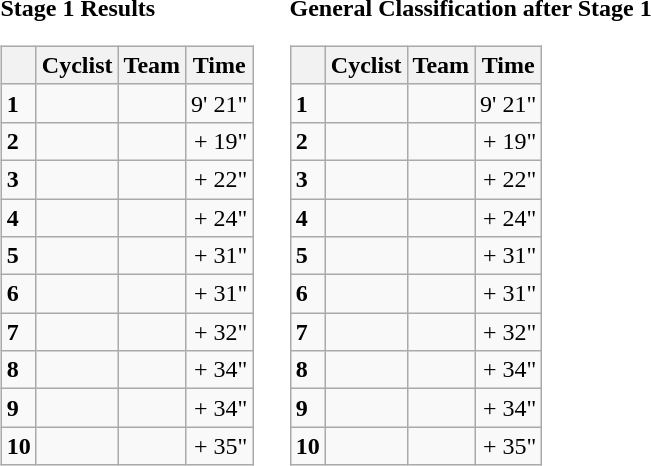<table>
<tr>
<td><strong>Stage 1 Results</strong><br><table class="wikitable">
<tr>
<th></th>
<th>Cyclist</th>
<th>Team</th>
<th>Time</th>
</tr>
<tr>
<td><strong>1</strong></td>
<td></td>
<td></td>
<td align="right">9' 21"</td>
</tr>
<tr>
<td><strong>2</strong></td>
<td></td>
<td></td>
<td align="right">+ 19"</td>
</tr>
<tr>
<td><strong>3</strong></td>
<td></td>
<td></td>
<td align="right">+ 22"</td>
</tr>
<tr>
<td><strong>4</strong></td>
<td></td>
<td></td>
<td align="right">+ 24"</td>
</tr>
<tr>
<td><strong>5</strong></td>
<td></td>
<td></td>
<td align="right">+ 31"</td>
</tr>
<tr>
<td><strong>6</strong></td>
<td></td>
<td></td>
<td align="right">+ 31"</td>
</tr>
<tr>
<td><strong>7</strong></td>
<td></td>
<td></td>
<td align="right">+ 32"</td>
</tr>
<tr>
<td><strong>8</strong></td>
<td></td>
<td></td>
<td align="right">+ 34"</td>
</tr>
<tr>
<td><strong>9</strong></td>
<td></td>
<td></td>
<td align="right">+ 34"</td>
</tr>
<tr>
<td><strong>10</strong></td>
<td></td>
<td></td>
<td align="right">+ 35"</td>
</tr>
</table>
</td>
<td></td>
<td><strong>General Classification after Stage 1</strong><br><table class="wikitable">
<tr>
<th></th>
<th>Cyclist</th>
<th>Team</th>
<th>Time</th>
</tr>
<tr>
<td><strong>1</strong></td>
<td> </td>
<td></td>
<td align="right">9' 21"</td>
</tr>
<tr>
<td><strong>2</strong></td>
<td></td>
<td></td>
<td align="right">+ 19"</td>
</tr>
<tr>
<td><strong>3</strong></td>
<td></td>
<td></td>
<td align="right">+ 22"</td>
</tr>
<tr>
<td><strong>4</strong></td>
<td></td>
<td></td>
<td align="right">+ 24"</td>
</tr>
<tr>
<td><strong>5</strong></td>
<td></td>
<td></td>
<td align="right">+ 31"</td>
</tr>
<tr>
<td><strong>6</strong></td>
<td></td>
<td></td>
<td align="right">+ 31"</td>
</tr>
<tr>
<td><strong>7</strong></td>
<td></td>
<td></td>
<td align="right">+ 32"</td>
</tr>
<tr>
<td><strong>8</strong></td>
<td></td>
<td></td>
<td align="right">+ 34"</td>
</tr>
<tr>
<td><strong>9</strong></td>
<td></td>
<td></td>
<td align="right">+ 34"</td>
</tr>
<tr>
<td><strong>10</strong></td>
<td></td>
<td></td>
<td align="right">+ 35"</td>
</tr>
</table>
</td>
</tr>
</table>
